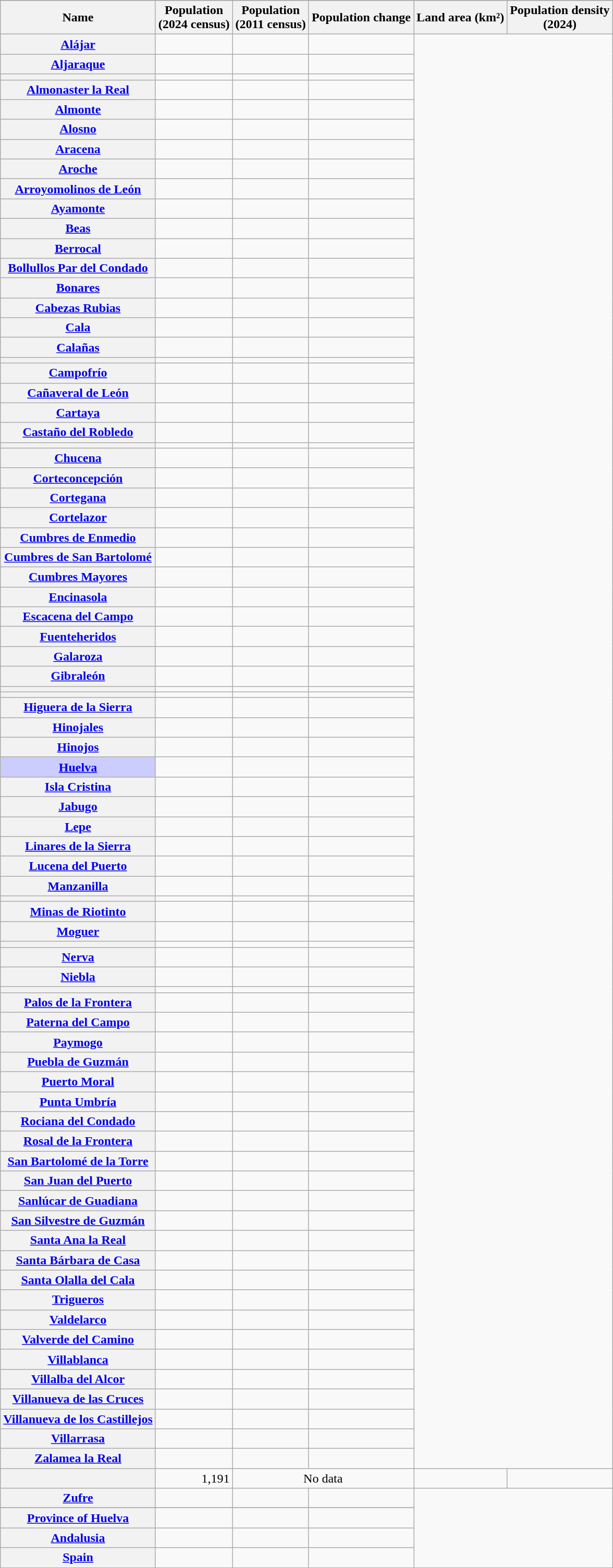<table class="wikitable sortable sticky-header" style="text-align:right;">
<tr>
</tr>
<tr>
<th scope="col">Name</th>
<th scope="col">Population<br>(2024 census)</th>
<th scope="col">Population<br>(2011 census)</th>
<th scope="col">Population change</th>
<th scope="col" data-sort-type="number">Land area (km²)</th>
<th scope="col" data-sort-type="number">Population density<br>(2024)</th>
</tr>
<tr>
<th scope="row" align="center"><a href='#'>Alájar</a></th>
<td></td>
<td></td>
<td></td>
</tr>
<tr>
<th scope="row" align="center"><a href='#'>Aljaraque</a></th>
<td></td>
<td></td>
<td></td>
</tr>
<tr>
<th scope="row" align="center"></th>
<td></td>
<td></td>
<td></td>
</tr>
<tr>
<th scope="row" align="center"><a href='#'>Almonaster la Real</a></th>
<td></td>
<td></td>
<td></td>
</tr>
<tr>
<th scope="row" align="center"><a href='#'>Almonte</a></th>
<td></td>
<td></td>
<td></td>
</tr>
<tr>
<th scope="row" align="center"><a href='#'>Alosno</a></th>
<td></td>
<td></td>
<td></td>
</tr>
<tr>
<th scope="row" align="center"><a href='#'>Aracena</a></th>
<td></td>
<td></td>
<td></td>
</tr>
<tr>
<th scope="row" align="center"><a href='#'>Aroche</a></th>
<td></td>
<td></td>
<td></td>
</tr>
<tr>
<th scope="row" align="center"><a href='#'>Arroyomolinos de León</a></th>
<td></td>
<td></td>
<td></td>
</tr>
<tr>
<th scope="row" align="center"><a href='#'>Ayamonte</a></th>
<td></td>
<td></td>
<td></td>
</tr>
<tr>
<th scope="row" align="center"><a href='#'>Beas</a></th>
<td></td>
<td></td>
<td></td>
</tr>
<tr>
<th scope="row" align="center"><a href='#'>Berrocal</a></th>
<td></td>
<td></td>
<td></td>
</tr>
<tr>
<th scope="row" align="center"><a href='#'>Bollullos Par del Condado</a></th>
<td></td>
<td></td>
<td></td>
</tr>
<tr>
<th scope="row" align="center"><a href='#'>Bonares</a></th>
<td></td>
<td></td>
<td></td>
</tr>
<tr>
<th scope="row" align="center"><a href='#'>Cabezas Rubias</a></th>
<td></td>
<td></td>
<td></td>
</tr>
<tr>
<th scope="row" align="center"><a href='#'>Cala</a></th>
<td></td>
<td></td>
<td></td>
</tr>
<tr>
<th scope="row" align="center"><a href='#'>Calañas</a></th>
<td></td>
<td></td>
<td></td>
</tr>
<tr>
<th scope="row" align="center"></th>
<td></td>
<td></td>
<td></td>
</tr>
<tr>
<th scope="row" align="center"><a href='#'>Campofrío</a></th>
<td></td>
<td></td>
<td></td>
</tr>
<tr>
<th scope="row" align="center"><a href='#'>Cañaveral de León</a></th>
<td></td>
<td></td>
<td></td>
</tr>
<tr>
<th scope="row" align="center"><a href='#'>Cartaya</a></th>
<td></td>
<td></td>
<td></td>
</tr>
<tr>
<th scope="row" align="center"><a href='#'>Castaño del Robledo</a></th>
<td></td>
<td></td>
<td></td>
</tr>
<tr>
<th scope="row" align="center"></th>
<td></td>
<td></td>
<td></td>
</tr>
<tr>
<th scope="row" align="center"><a href='#'>Chucena</a></th>
<td></td>
<td></td>
<td></td>
</tr>
<tr>
<th scope="row" align="center"><a href='#'>Corteconcepción</a></th>
<td></td>
<td></td>
<td></td>
</tr>
<tr>
<th scope="row" align="center"><a href='#'>Cortegana</a></th>
<td></td>
<td></td>
<td></td>
</tr>
<tr>
<th scope="row" align="center"><a href='#'>Cortelazor</a></th>
<td></td>
<td></td>
<td></td>
</tr>
<tr>
<th scope="row" align="center"><a href='#'>Cumbres de Enmedio</a></th>
<td></td>
<td></td>
<td></td>
</tr>
<tr>
<th scope="row" align="center"><a href='#'>Cumbres de San Bartolomé</a></th>
<td></td>
<td></td>
<td></td>
</tr>
<tr>
<th scope="row" align="center"><a href='#'>Cumbres Mayores</a></th>
<td></td>
<td></td>
<td></td>
</tr>
<tr>
<th scope="row" align="center"><a href='#'>Encinasola</a></th>
<td></td>
<td></td>
<td></td>
</tr>
<tr>
<th scope="row" align="center"><a href='#'>Escacena del Campo</a></th>
<td></td>
<td></td>
<td></td>
</tr>
<tr>
<th scope="row" align="center"><a href='#'>Fuenteheridos</a></th>
<td></td>
<td></td>
<td></td>
</tr>
<tr>
<th scope="row" align="center"><a href='#'>Galaroza</a></th>
<td></td>
<td></td>
<td></td>
</tr>
<tr>
<th scope="row" align="center"><a href='#'>Gibraleón</a></th>
<td></td>
<td></td>
<td></td>
</tr>
<tr>
<th scope="row" align="center"></th>
<td></td>
<td></td>
<td></td>
</tr>
<tr>
<th scope="row" align="center"></th>
<td></td>
<td></td>
<td></td>
</tr>
<tr>
<th scope="row" align="center"><a href='#'>Higuera de la Sierra</a></th>
<td></td>
<td></td>
<td></td>
</tr>
<tr>
<th scope="row" align="center"><a href='#'>Hinojales</a></th>
<td></td>
<td></td>
<td></td>
</tr>
<tr>
<th scope="row" align="center"><a href='#'>Hinojos</a></th>
<td></td>
<td></td>
<td></td>
</tr>
<tr>
<th scope="row" align="left" style="background:#CCF;"><a href='#'>Huelva</a></th>
<td></td>
<td></td>
<td></td>
</tr>
<tr>
<th scope="row" align="center"><a href='#'>Isla Cristina</a></th>
<td></td>
<td></td>
<td></td>
</tr>
<tr>
<th scope="row" align="center"><a href='#'>Jabugo</a></th>
<td></td>
<td></td>
<td></td>
</tr>
<tr>
<th scope="row" align="center"><a href='#'>Lepe</a></th>
<td></td>
<td></td>
<td></td>
</tr>
<tr>
<th scope="row" align="center"><a href='#'>Linares de la Sierra</a></th>
<td></td>
<td></td>
<td></td>
</tr>
<tr>
<th scope="row" align="center"><a href='#'>Lucena del Puerto</a></th>
<td></td>
<td></td>
<td></td>
</tr>
<tr>
<th scope="row" align="center"><a href='#'>Manzanilla</a></th>
<td></td>
<td></td>
<td></td>
</tr>
<tr>
<th scope="row" align="center"></th>
<td></td>
<td></td>
<td></td>
</tr>
<tr>
<th scope="row" align="center"><a href='#'>Minas de Riotinto</a></th>
<td></td>
<td></td>
<td></td>
</tr>
<tr>
<th scope="row" align="center"><a href='#'>Moguer</a></th>
<td></td>
<td></td>
<td></td>
</tr>
<tr>
<th scope="row" align="center"></th>
<td></td>
<td></td>
<td></td>
</tr>
<tr>
<th scope="row" align="center"><a href='#'>Nerva</a></th>
<td></td>
<td></td>
<td></td>
</tr>
<tr>
<th scope="row" align="center"><a href='#'>Niebla</a></th>
<td></td>
<td></td>
<td></td>
</tr>
<tr>
<th scope="row" align="center"></th>
<td></td>
<td></td>
<td></td>
</tr>
<tr>
<th scope="row" align="center"><a href='#'>Palos de la Frontera</a></th>
<td></td>
<td></td>
<td></td>
</tr>
<tr>
<th scope="row" align="center"><a href='#'>Paterna del Campo</a></th>
<td></td>
<td></td>
<td></td>
</tr>
<tr>
<th scope="row" align="center"><a href='#'>Paymogo</a></th>
<td></td>
<td></td>
<td></td>
</tr>
<tr>
<th scope="row" align="center"><a href='#'>Puebla de Guzmán</a></th>
<td></td>
<td></td>
<td></td>
</tr>
<tr>
<th scope="row" align="center"><a href='#'>Puerto Moral</a></th>
<td></td>
<td></td>
<td></td>
</tr>
<tr>
<th scope="row" align="center"><a href='#'>Punta Umbría</a></th>
<td></td>
<td></td>
<td></td>
</tr>
<tr>
<th scope="row" align="center"><a href='#'>Rociana del Condado</a></th>
<td></td>
<td></td>
<td></td>
</tr>
<tr>
<th scope="row" align="center"><a href='#'>Rosal de la Frontera</a></th>
<td></td>
<td></td>
<td></td>
</tr>
<tr>
<th scope="row" align="center"><a href='#'>San Bartolomé de la Torre</a></th>
<td></td>
<td></td>
<td></td>
</tr>
<tr>
<th scope="row" align="center"><a href='#'>San Juan del Puerto</a></th>
<td></td>
<td></td>
<td></td>
</tr>
<tr>
<th scope="row" align="center"><a href='#'>Sanlúcar de Guadiana</a></th>
<td></td>
<td></td>
<td></td>
</tr>
<tr>
<th scope="row" align="center"><a href='#'>San Silvestre de Guzmán</a></th>
<td></td>
<td></td>
<td></td>
</tr>
<tr>
<th scope="row" align="center"><a href='#'>Santa Ana la Real</a></th>
<td></td>
<td></td>
<td></td>
</tr>
<tr>
<th scope="row" align="center"><a href='#'>Santa Bárbara de Casa</a></th>
<td></td>
<td></td>
<td></td>
</tr>
<tr>
<th scope="row" align="center"><a href='#'>Santa Olalla del Cala</a></th>
<td></td>
<td></td>
<td></td>
</tr>
<tr>
<th scope="row" align="center"><a href='#'>Trigueros</a></th>
<td></td>
<td></td>
<td></td>
</tr>
<tr>
<th scope="row" align="center"><a href='#'>Valdelarco</a></th>
<td></td>
<td></td>
<td></td>
</tr>
<tr>
<th scope="row" align="center"><a href='#'>Valverde del Camino</a></th>
<td></td>
<td></td>
<td></td>
</tr>
<tr>
<th scope="row" align="center"><a href='#'>Villablanca</a></th>
<td></td>
<td></td>
<td></td>
</tr>
<tr>
<th scope="row" align="center"><a href='#'>Villalba del Alcor</a></th>
<td></td>
<td></td>
<td></td>
</tr>
<tr>
<th scope="row" align="center"><a href='#'>Villanueva de las Cruces</a></th>
<td></td>
<td></td>
<td></td>
</tr>
<tr>
<th scope="row" align="center"><a href='#'>Villanueva de los Castillejos</a></th>
<td></td>
<td></td>
<td></td>
</tr>
<tr>
<th scope="row" align="center"><a href='#'>Villarrasa</a></th>
<td></td>
<td></td>
<td></td>
</tr>
<tr>
<th scope="row" align="center"><a href='#'>Zalamea la Real</a></th>
<td></td>
<td></td>
<td></td>
</tr>
<tr>
<th scope="row" align="center"></th>
<td align="right">1,191</td>
<td colspan=2 align="center">No data</td>
<td></td>
<td></td>
</tr>
<tr>
<th scope="row" align="center"><a href='#'>Zufre</a></th>
<td></td>
<td></td>
<td></td>
</tr>
<tr>
</tr>
<tr class="sortbottom" style="text-align:center;" style="background: #f2f2f2;">
<th scope="row" align="center"><strong><a href='#'>Province of Huelva</a></strong></th>
<td></td>
<td><strong></strong></td>
<td align="right"><strong></strong></td>
</tr>
<tr class="sortbottom" style="text-align:center;" style="background: #f2f2f2;">
<th scope="row" align="center"><strong><a href='#'>Andalusia</a></strong></th>
<td></td>
<td><strong></strong></td>
<td align="right"><strong></strong></td>
</tr>
<tr class="sortbottom" style="text-align:center;" style="background: #f2f2f2;">
<th scope="row" align="center"><strong><a href='#'>Spain</a></strong></th>
<td></td>
<td><strong></strong></td>
<td align="right"><strong></strong></td>
</tr>
</table>
